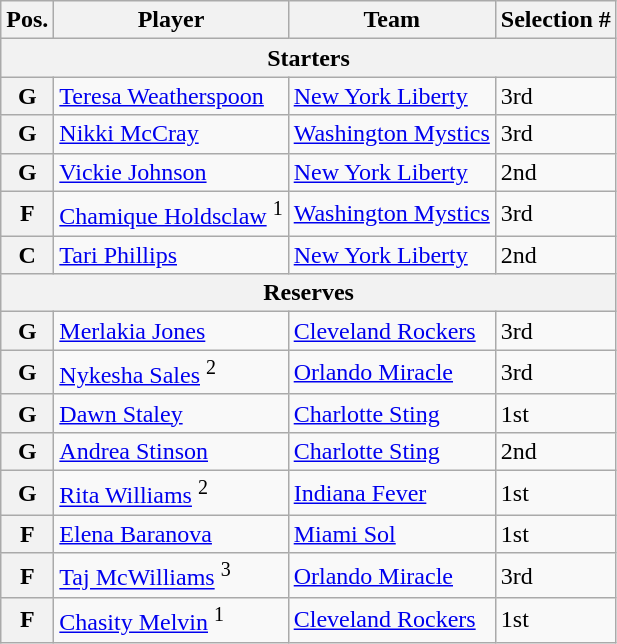<table class="wikitable">
<tr>
<th>Pos.</th>
<th>Player</th>
<th>Team</th>
<th>Selection #</th>
</tr>
<tr>
<th colspan="5">Starters</th>
</tr>
<tr>
<th>G</th>
<td> <a href='#'>Teresa Weatherspoon</a></td>
<td><a href='#'>New York Liberty</a></td>
<td>3rd</td>
</tr>
<tr>
<th>G</th>
<td> <a href='#'>Nikki McCray</a></td>
<td><a href='#'>Washington Mystics</a></td>
<td>3rd</td>
</tr>
<tr>
<th>G</th>
<td> <a href='#'>Vickie Johnson</a></td>
<td><a href='#'>New York Liberty</a></td>
<td>2nd</td>
</tr>
<tr>
<th>F</th>
<td> <a href='#'>Chamique Holdsclaw</a> <sup>1</sup></td>
<td><a href='#'>Washington Mystics</a></td>
<td>3rd</td>
</tr>
<tr>
<th>C</th>
<td> <a href='#'>Tari Phillips</a></td>
<td><a href='#'>New York Liberty</a></td>
<td>2nd</td>
</tr>
<tr>
<th colspan="5">Reserves</th>
</tr>
<tr>
<th>G</th>
<td> <a href='#'>Merlakia Jones</a></td>
<td><a href='#'>Cleveland Rockers</a></td>
<td>3rd</td>
</tr>
<tr>
<th>G</th>
<td> <a href='#'>Nykesha Sales</a> <sup>2</sup></td>
<td><a href='#'>Orlando Miracle</a></td>
<td>3rd</td>
</tr>
<tr>
<th>G</th>
<td> <a href='#'>Dawn Staley</a></td>
<td><a href='#'>Charlotte Sting</a></td>
<td>1st</td>
</tr>
<tr>
<th>G</th>
<td> <a href='#'>Andrea Stinson</a></td>
<td><a href='#'>Charlotte Sting</a></td>
<td>2nd</td>
</tr>
<tr>
<th>G</th>
<td> <a href='#'>Rita Williams</a> <sup>2</sup></td>
<td><a href='#'>Indiana Fever</a></td>
<td>1st</td>
</tr>
<tr>
<th>F</th>
<td> <a href='#'>Elena Baranova</a></td>
<td><a href='#'>Miami Sol</a></td>
<td>1st</td>
</tr>
<tr>
<th>F</th>
<td> <a href='#'>Taj McWilliams</a> <sup>3</sup></td>
<td><a href='#'>Orlando Miracle</a></td>
<td>3rd</td>
</tr>
<tr>
<th>F</th>
<td> <a href='#'>Chasity Melvin</a> <sup>1</sup></td>
<td><a href='#'>Cleveland Rockers</a></td>
<td>1st</td>
</tr>
</table>
